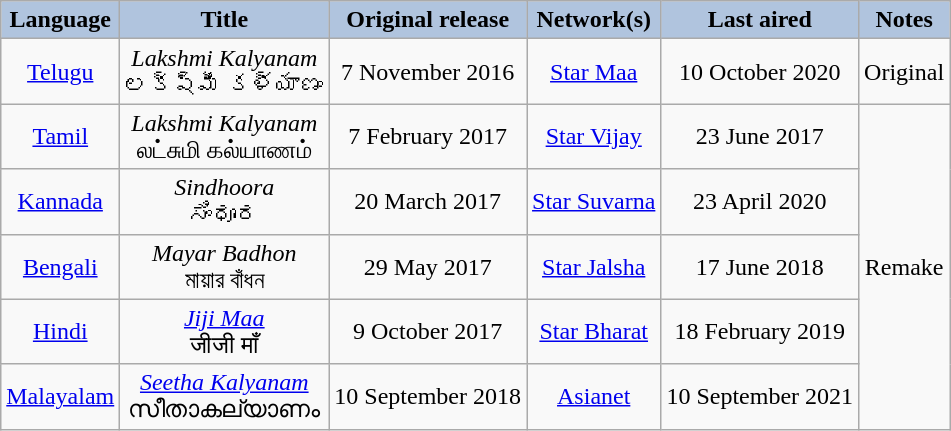<table class="wikitable sortable" style="text-align:center;">
<tr>
<th style="background: LightSteelBlue;">Language</th>
<th style="background: LightSteelBlue;">Title</th>
<th style="background: LightSteelBlue;">Original release</th>
<th style="background: LightSteelBlue;">Network(s)</th>
<th style="background: LightSteelBlue;">Last aired</th>
<th style="background: LightSteelBlue;">Notes</th>
</tr>
<tr>
<td><a href='#'>Telugu</a></td>
<td><em>Lakshmi Kalyanam</em> <br> లక్ష్మీ కళ్యాణం</td>
<td>7 November 2016</td>
<td><a href='#'>Star Maa</a></td>
<td>10 October 2020</td>
<td>Original</td>
</tr>
<tr>
<td><a href='#'>Tamil</a></td>
<td><em>Lakshmi Kalyanam</em> <br> லட்சுமி கல்யாணம்</td>
<td>7 February 2017</td>
<td><a href='#'>Star Vijay</a></td>
<td>23 June 2017</td>
<td rowspan="5">Remake</td>
</tr>
<tr>
<td><a href='#'>Kannada</a></td>
<td><em>Sindhoora</em> <br> ಸಿಂಧೂರ</td>
<td>20 March 2017</td>
<td><a href='#'>Star Suvarna</a></td>
<td>23 April 2020</td>
</tr>
<tr>
<td><a href='#'>Bengali</a></td>
<td><em>Mayar Badhon</em> <br> মায়ার বাঁধন</td>
<td>29 May 2017</td>
<td><a href='#'>Star Jalsha</a></td>
<td>17 June 2018</td>
</tr>
<tr>
<td><a href='#'>Hindi</a></td>
<td><em><a href='#'>Jiji Maa</a></em> <br> जीजी माँ</td>
<td>9 October 2017</td>
<td><a href='#'>Star Bharat</a></td>
<td>18 February 2019</td>
</tr>
<tr>
<td><a href='#'>Malayalam</a></td>
<td><em><a href='#'>Seetha Kalyanam</a></em> <br> സീതാകല്യാണം</td>
<td>10 September 2018</td>
<td><a href='#'>Asianet</a></td>
<td>10 September 2021</td>
</tr>
</table>
